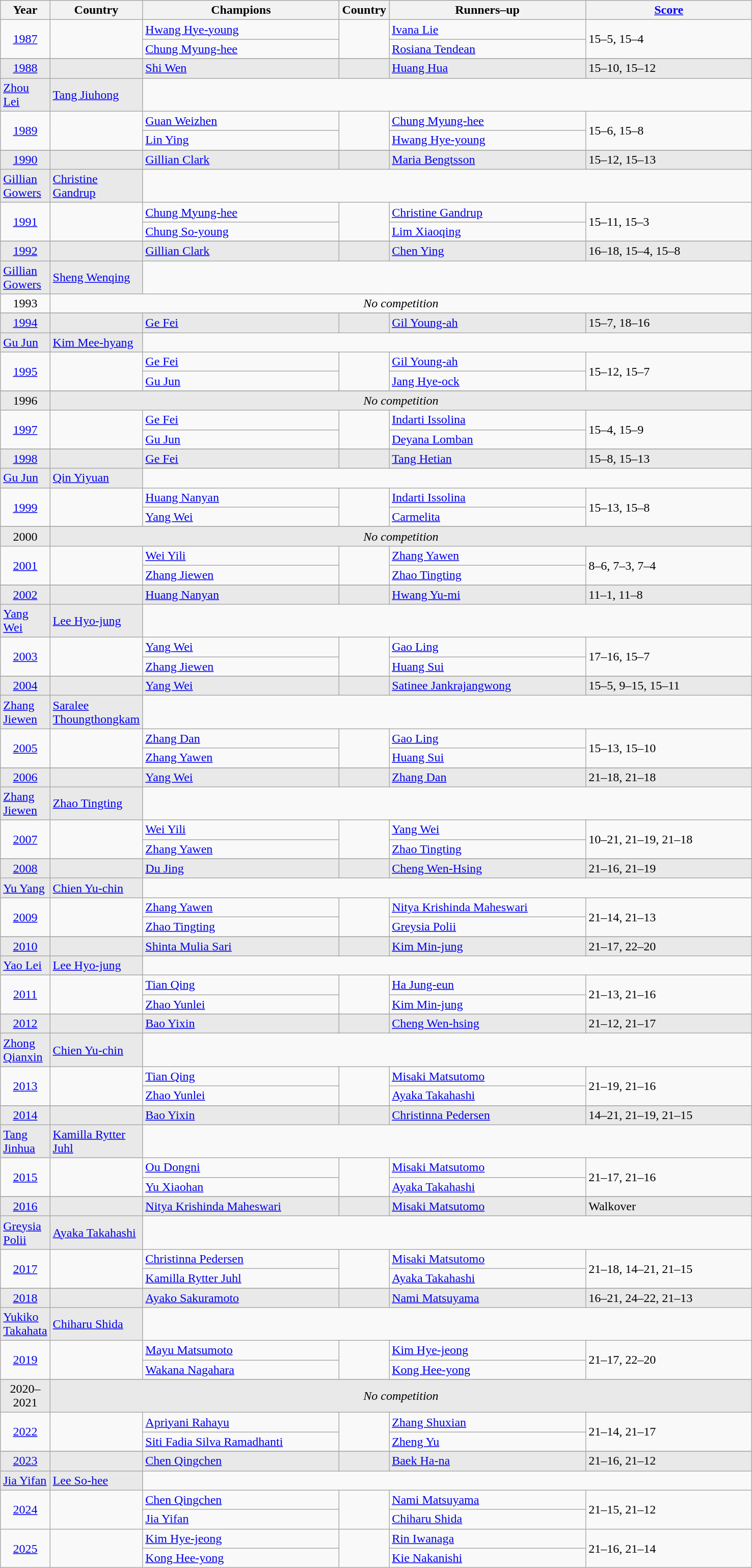<table class="sortable wikitable">
<tr>
<th width=50>Year</th>
<th width=50>Country</th>
<th width=250>Champions</th>
<th width=50>Country</th>
<th width=250>Runners–up</th>
<th class="unsortable" width=210><a href='#'>Score</a></th>
</tr>
<tr>
<td rowspan="2" align=center><a href='#'>1987</a></td>
<td rowspan="2"></td>
<td><a href='#'>Hwang Hye-young</a></td>
<td rowspan="2"></td>
<td><a href='#'>Ivana Lie</a></td>
<td rowspan="2">15–5, 15–4</td>
</tr>
<tr>
<td><a href='#'>Chung Myung-hee</a></td>
<td><a href='#'>Rosiana Tendean</a></td>
</tr>
<tr>
</tr>
<tr style="background-color:#e9e9e9">
<td rowspan="2" align=center><a href='#'>1988</a></td>
<td rowspan="2"></td>
<td><a href='#'>Shi Wen</a></td>
<td rowspan="2"></td>
<td><a href='#'>Huang Hua</a></td>
<td rowspan="2">15–10, 15–12</td>
</tr>
<tr>
</tr>
<tr style="background-color:#e9e9e9">
<td><a href='#'>Zhou Lei</a></td>
<td><a href='#'>Tang Jiuhong</a></td>
</tr>
<tr>
<td rowspan="2" align=center><a href='#'>1989</a></td>
<td rowspan="2"></td>
<td><a href='#'>Guan Weizhen</a></td>
<td rowspan="2"></td>
<td><a href='#'>Chung Myung-hee</a></td>
<td rowspan="2">15–6, 15–8</td>
</tr>
<tr>
<td><a href='#'>Lin Ying</a></td>
<td><a href='#'>Hwang Hye-young</a></td>
</tr>
<tr>
</tr>
<tr style="background-color:#e9e9e9">
<td rowspan="2" align=center><a href='#'>1990</a></td>
<td rowspan="2"></td>
<td><a href='#'>Gillian Clark</a></td>
<td rowspan="2"></td>
<td><a href='#'>Maria Bengtsson</a></td>
<td rowspan="2">15–12, 15–13</td>
</tr>
<tr>
</tr>
<tr style="background-color:#e9e9e9">
<td><a href='#'>Gillian Gowers</a></td>
<td><a href='#'>Christine Gandrup</a></td>
</tr>
<tr>
<td rowspan="2" align=center><a href='#'>1991</a></td>
<td rowspan="2"></td>
<td><a href='#'>Chung Myung-hee</a></td>
<td rowspan="2"></td>
<td><a href='#'>Christine Gandrup</a></td>
<td rowspan="2">15–11, 15–3</td>
</tr>
<tr>
<td><a href='#'>Chung So-young</a></td>
<td><a href='#'>Lim Xiaoqing</a></td>
</tr>
<tr>
</tr>
<tr style="background-color:#e9e9e9">
<td rowspan="2" align=center><a href='#'>1992</a></td>
<td rowspan="2"></td>
<td><a href='#'>Gillian Clark</a></td>
<td rowspan="2"></td>
<td><a href='#'>Chen Ying</a></td>
<td rowspan="2">16–18, 15–4, 15–8</td>
</tr>
<tr>
</tr>
<tr style="background-color:#e9e9e9">
<td><a href='#'>Gillian Gowers</a></td>
<td><a href='#'>Sheng Wenqing</a></td>
</tr>
<tr>
<td align=center>1993</td>
<td colspan=5 align=center><em>No competition</em></td>
</tr>
<tr>
</tr>
<tr style="background-color:#e9e9e9">
<td rowspan="2" align=center><a href='#'>1994</a></td>
<td rowspan="2"></td>
<td><a href='#'>Ge Fei</a></td>
<td rowspan="2"></td>
<td><a href='#'>Gil Young-ah</a></td>
<td rowspan="2">15–7, 18–16</td>
</tr>
<tr>
</tr>
<tr style="background-color:#e9e9e9">
<td><a href='#'>Gu Jun</a></td>
<td><a href='#'>Kim Mee-hyang</a></td>
</tr>
<tr>
<td rowspan="2" align=center><a href='#'>1995</a></td>
<td rowspan="2"></td>
<td><a href='#'>Ge Fei</a></td>
<td rowspan="2"></td>
<td><a href='#'>Gil Young-ah</a></td>
<td rowspan="2">15–12, 15–7</td>
</tr>
<tr>
<td><a href='#'>Gu Jun</a></td>
<td><a href='#'>Jang Hye-ock</a></td>
</tr>
<tr>
</tr>
<tr style="background-color:#e9e9e9">
<td align=center>1996</td>
<td colspan=5 align=center><em>No competition</em></td>
</tr>
<tr>
<td rowspan="2" align=center><a href='#'>1997</a></td>
<td rowspan="2"></td>
<td><a href='#'>Ge Fei</a></td>
<td rowspan="2"></td>
<td><a href='#'>Indarti Issolina</a></td>
<td rowspan="2">15–4, 15–9</td>
</tr>
<tr>
<td><a href='#'>Gu Jun</a></td>
<td><a href='#'>Deyana Lomban</a></td>
</tr>
<tr>
</tr>
<tr style="background-color:#e9e9e9">
<td rowspan="2" align=center><a href='#'>1998</a></td>
<td rowspan="2"></td>
<td><a href='#'>Ge Fei</a></td>
<td rowspan="2"></td>
<td><a href='#'>Tang Hetian</a></td>
<td rowspan="2">15–8, 15–13</td>
</tr>
<tr>
</tr>
<tr style="background-color:#e9e9e9">
<td><a href='#'>Gu Jun</a></td>
<td><a href='#'>Qin Yiyuan</a></td>
</tr>
<tr>
<td rowspan="2" align=center><a href='#'>1999</a></td>
<td rowspan="2"></td>
<td><a href='#'>Huang Nanyan</a></td>
<td rowspan="2"></td>
<td><a href='#'>Indarti Issolina</a></td>
<td rowspan="2">15–13, 15–8</td>
</tr>
<tr>
<td><a href='#'>Yang Wei</a></td>
<td><a href='#'>Carmelita</a></td>
</tr>
<tr>
</tr>
<tr style="background-color:#e9e9e9">
<td align=center>2000</td>
<td colspan=5 align=center><em>No competition</em></td>
</tr>
<tr>
<td rowspan="2" align=center><a href='#'>2001</a></td>
<td rowspan="2"></td>
<td><a href='#'>Wei Yili</a></td>
<td rowspan="2"></td>
<td><a href='#'>Zhang Yawen</a></td>
<td rowspan="2">8–6, 7–3, 7–4</td>
</tr>
<tr>
<td><a href='#'>Zhang Jiewen</a></td>
<td><a href='#'>Zhao Tingting</a></td>
</tr>
<tr>
</tr>
<tr style="background-color:#e9e9e9">
<td rowspan="2" align=center><a href='#'>2002</a></td>
<td rowspan="2"></td>
<td><a href='#'>Huang Nanyan</a></td>
<td rowspan="2"></td>
<td><a href='#'>Hwang Yu-mi</a></td>
<td rowspan="2">11–1, 11–8</td>
</tr>
<tr>
</tr>
<tr style="background-color:#e9e9e9">
<td><a href='#'>Yang Wei</a></td>
<td><a href='#'>Lee Hyo-jung</a></td>
</tr>
<tr>
<td rowspan="2" align=center><a href='#'>2003</a></td>
<td rowspan="2"></td>
<td><a href='#'>Yang Wei</a></td>
<td rowspan="2"></td>
<td><a href='#'>Gao Ling</a></td>
<td rowspan="2">17–16, 15–7</td>
</tr>
<tr>
<td><a href='#'>Zhang Jiewen</a></td>
<td><a href='#'>Huang Sui</a></td>
</tr>
<tr>
</tr>
<tr style="background-color:#e9e9e9">
<td rowspan="2" align=center><a href='#'>2004</a></td>
<td rowspan="2"></td>
<td><a href='#'>Yang Wei</a></td>
<td rowspan="2"></td>
<td><a href='#'>Satinee Jankrajangwong</a></td>
<td rowspan="2">15–5, 9–15, 15–11</td>
</tr>
<tr>
</tr>
<tr style="background-color:#e9e9e9">
<td><a href='#'>Zhang Jiewen</a></td>
<td><a href='#'>Saralee Thoungthongkam</a></td>
</tr>
<tr>
<td rowspan="2" align=center><a href='#'>2005</a></td>
<td rowspan="2"></td>
<td><a href='#'>Zhang Dan</a></td>
<td rowspan="2"></td>
<td><a href='#'>Gao Ling</a></td>
<td rowspan="2">15–13, 15–10</td>
</tr>
<tr>
<td><a href='#'>Zhang Yawen</a></td>
<td><a href='#'>Huang Sui</a></td>
</tr>
<tr>
</tr>
<tr style="background-color:#e9e9e9">
<td rowspan="2" align=center><a href='#'>2006</a></td>
<td rowspan="2"></td>
<td><a href='#'>Yang Wei</a></td>
<td rowspan="2"></td>
<td><a href='#'>Zhang Dan</a></td>
<td rowspan="2">21–18, 21–18</td>
</tr>
<tr>
</tr>
<tr style="background-color:#e9e9e9">
<td><a href='#'>Zhang Jiewen</a></td>
<td><a href='#'>Zhao Tingting</a></td>
</tr>
<tr>
<td rowspan="2" align=center><a href='#'>2007</a></td>
<td rowspan="2"></td>
<td><a href='#'>Wei Yili</a></td>
<td rowspan="2"></td>
<td><a href='#'>Yang Wei</a></td>
<td rowspan="2">10–21, 21–19, 21–18</td>
</tr>
<tr>
<td><a href='#'>Zhang Yawen</a></td>
<td><a href='#'>Zhao Tingting</a></td>
</tr>
<tr>
</tr>
<tr style="background-color:#e9e9e9">
<td rowspan="2" align=center><a href='#'>2008</a></td>
<td rowspan="2"></td>
<td><a href='#'>Du Jing</a></td>
<td rowspan="2"></td>
<td><a href='#'>Cheng Wen-Hsing</a></td>
<td rowspan="2">21–16, 21–19</td>
</tr>
<tr>
</tr>
<tr style="background-color:#e9e9e9">
<td><a href='#'>Yu Yang</a></td>
<td><a href='#'>Chien Yu-chin</a></td>
</tr>
<tr>
<td rowspan="2" align=center><a href='#'>2009</a></td>
<td rowspan="2"></td>
<td><a href='#'>Zhang Yawen</a></td>
<td rowspan="2"></td>
<td><a href='#'>Nitya Krishinda Maheswari</a></td>
<td rowspan="2">21–14, 21–13</td>
</tr>
<tr>
<td><a href='#'>Zhao Tingting</a></td>
<td><a href='#'>Greysia Polii</a></td>
</tr>
<tr>
</tr>
<tr style="background-color:#e9e9e9">
<td rowspan="2" align=center><a href='#'>2010</a></td>
<td rowspan="2"></td>
<td><a href='#'>Shinta Mulia Sari</a></td>
<td rowspan="2"></td>
<td><a href='#'>Kim Min-jung</a></td>
<td rowspan="2">21–17, 22–20</td>
</tr>
<tr>
</tr>
<tr style="background-color:#e9e9e9">
<td><a href='#'>Yao Lei</a></td>
<td><a href='#'>Lee Hyo-jung</a></td>
</tr>
<tr>
<td rowspan="2" align=center><a href='#'>2011</a></td>
<td rowspan="2"></td>
<td><a href='#'>Tian Qing</a></td>
<td rowspan="2"></td>
<td><a href='#'>Ha Jung-eun</a></td>
<td rowspan="2">21–13, 21–16</td>
</tr>
<tr>
<td><a href='#'>Zhao Yunlei</a></td>
<td><a href='#'>Kim Min-jung</a></td>
</tr>
<tr>
</tr>
<tr style="background-color:#e9e9e9">
<td rowspan="2" align=center><a href='#'>2012</a></td>
<td rowspan="2"></td>
<td><a href='#'>Bao Yixin</a></td>
<td rowspan="2"></td>
<td><a href='#'>Cheng Wen-hsing</a></td>
<td rowspan="2">21–12, 21–17</td>
</tr>
<tr>
</tr>
<tr style="background-color:#e9e9e9">
<td><a href='#'>Zhong Qianxin</a></td>
<td><a href='#'>Chien Yu-chin</a></td>
</tr>
<tr>
<td rowspan="2" align=center><a href='#'>2013</a></td>
<td rowspan="2"></td>
<td><a href='#'>Tian Qing</a></td>
<td rowspan="2"></td>
<td><a href='#'>Misaki Matsutomo</a></td>
<td rowspan="2">21–19, 21–16</td>
</tr>
<tr>
<td><a href='#'>Zhao Yunlei</a></td>
<td><a href='#'>Ayaka Takahashi</a></td>
</tr>
<tr>
</tr>
<tr style="background-color:#e9e9e9">
<td rowspan="2" align=center><a href='#'>2014</a></td>
<td rowspan="2"></td>
<td><a href='#'>Bao Yixin</a></td>
<td rowspan="2"></td>
<td><a href='#'>Christinna Pedersen</a></td>
<td rowspan="2">14–21, 21–19, 21–15</td>
</tr>
<tr>
</tr>
<tr style="background-color:#e9e9e9">
<td><a href='#'>Tang Jinhua</a></td>
<td><a href='#'>Kamilla Rytter Juhl</a></td>
</tr>
<tr>
<td rowspan="2" align=center><a href='#'>2015</a></td>
<td rowspan="2"></td>
<td><a href='#'>Ou Dongni</a></td>
<td rowspan="2"></td>
<td><a href='#'>Misaki Matsutomo</a></td>
<td rowspan="2">21–17, 21–16</td>
</tr>
<tr>
<td><a href='#'>Yu Xiaohan</a></td>
<td><a href='#'>Ayaka Takahashi</a></td>
</tr>
<tr>
</tr>
<tr style="background-color:#e9e9e9">
<td rowspan="2" align=center><a href='#'>2016</a></td>
<td rowspan="2"></td>
<td><a href='#'>Nitya Krishinda Maheswari</a></td>
<td rowspan="2"></td>
<td><a href='#'>Misaki Matsutomo</a></td>
<td rowspan="2">Walkover</td>
</tr>
<tr>
</tr>
<tr style="background-color:#e9e9e9">
<td><a href='#'>Greysia Polii</a></td>
<td><a href='#'>Ayaka Takahashi</a></td>
</tr>
<tr>
<td rowspan="2" align=center><a href='#'>2017</a></td>
<td rowspan="2"></td>
<td><a href='#'>Christinna Pedersen</a></td>
<td rowspan="2"></td>
<td><a href='#'>Misaki Matsutomo</a></td>
<td rowspan="2">21–18, 14–21, 21–15</td>
</tr>
<tr>
<td><a href='#'>Kamilla Rytter Juhl</a></td>
<td><a href='#'>Ayaka Takahashi</a></td>
</tr>
<tr>
</tr>
<tr style="background-color:#e9e9e9">
<td rowspan="2" align=center><a href='#'>2018</a></td>
<td rowspan="2"></td>
<td><a href='#'>Ayako Sakuramoto</a></td>
<td rowspan="2"></td>
<td><a href='#'>Nami Matsuyama</a></td>
<td rowspan="2">16–21, 24–22, 21–13</td>
</tr>
<tr>
</tr>
<tr style="background-color:#e9e9e9">
<td><a href='#'>Yukiko Takahata</a></td>
<td><a href='#'>Chiharu Shida</a></td>
</tr>
<tr>
<td rowspan="2" align=center><a href='#'>2019</a></td>
<td rowspan="2"></td>
<td><a href='#'>Mayu Matsumoto</a></td>
<td rowspan="2"></td>
<td><a href='#'>Kim Hye-jeong</a></td>
<td rowspan="2">21–17, 22–20</td>
</tr>
<tr>
<td><a href='#'>Wakana Nagahara</a></td>
<td><a href='#'>Kong Hee-yong</a></td>
</tr>
<tr>
</tr>
<tr style="background-color:#e9e9e9">
<td align=center>2020–2021</td>
<td colspan=5 align=center><em>No competition</em></td>
</tr>
<tr>
<td rowspan="2" align=center><a href='#'>2022</a></td>
<td rowspan="2"></td>
<td><a href='#'>Apriyani Rahayu</a></td>
<td rowspan="2"></td>
<td><a href='#'>Zhang Shuxian</a></td>
<td rowspan="2">21–14, 21–17</td>
</tr>
<tr>
<td><a href='#'>Siti Fadia Silva Ramadhanti</a></td>
<td><a href='#'>Zheng Yu</a></td>
</tr>
<tr>
</tr>
<tr style="background-color:#e9e9e9">
<td rowspan="2" align=center><a href='#'>2023</a></td>
<td rowspan="2"></td>
<td><a href='#'>Chen Qingchen</a></td>
<td rowspan="2"></td>
<td><a href='#'>Baek Ha-na</a></td>
<td rowspan="2">21–16, 21–12</td>
</tr>
<tr>
</tr>
<tr style="background-color:#e9e9e9">
<td><a href='#'>Jia Yifan</a></td>
<td><a href='#'>Lee So-hee</a></td>
</tr>
<tr>
<td rowspan="2" align=center><a href='#'>2024</a></td>
<td rowspan="2"></td>
<td><a href='#'>Chen Qingchen</a></td>
<td rowspan="2"></td>
<td><a href='#'>Nami Matsuyama</a></td>
<td rowspan="2">21–15, 21–12</td>
</tr>
<tr>
<td><a href='#'>Jia Yifan</a></td>
<td><a href='#'>Chiharu Shida</a></td>
</tr>
<tr>
<td rowspan="2" align=center><a href='#'>2025</a></td>
<td rowspan="2"></td>
<td><a href='#'>Kim Hye-jeong</a></td>
<td rowspan="2"></td>
<td><a href='#'>Rin Iwanaga</a></td>
<td rowspan="2">21–16, 21–14</td>
</tr>
<tr>
<td><a href='#'>Kong Hee-yong</a></td>
<td><a href='#'>Kie Nakanishi</a></td>
</tr>
</table>
